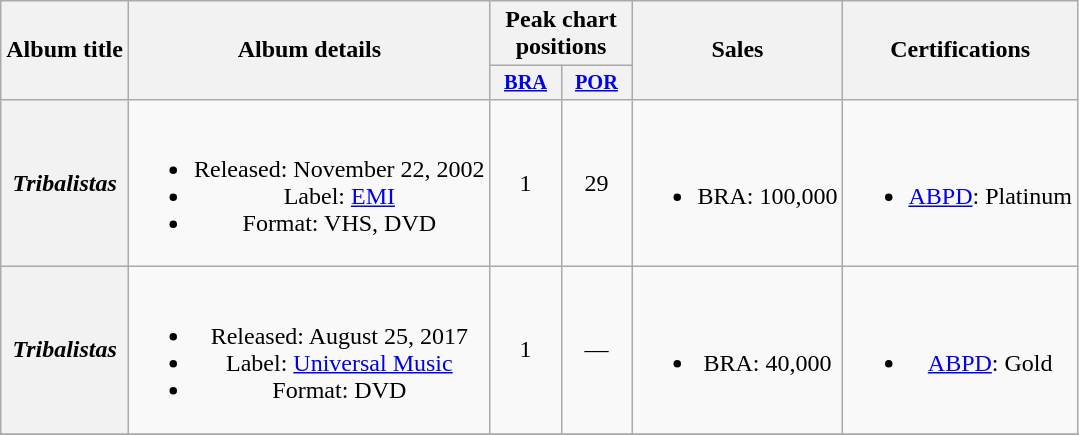<table class="wikitable plainrowheaders" style="text-align:center;" border="1">
<tr>
<th scope="col" rowspan="2">Album title</th>
<th scope="col" rowspan="2">Album details</th>
<th scope="col" colspan="2">Peak chart positions</th>
<th scope="col" rowspan="2">Sales</th>
<th scope="col" rowspan="2">Certifications</th>
</tr>
<tr>
<th scope="col" style="width:3em;font-size:85%;"><a href='#'>BRA</a></th>
<th scope="col" style="width:3em;font-size:85%;"><a href='#'>POR</a></th>
</tr>
<tr>
<th scope="row"><em>Tribalistas</em></th>
<td><br><ul><li>Released: November 22, 2002</li><li>Label: <a href='#'>EMI</a></li><li>Format: VHS, DVD</li></ul></td>
<td>1</td>
<td>29</td>
<td><br><ul><li>BRA: 100,000</li></ul></td>
<td><br><ul><li><a href='#'>ABPD</a>: Platinum</li></ul></td>
</tr>
<tr>
<th scope="row"><em>Tribalistas</em></th>
<td><br><ul><li>Released: August 25, 2017</li><li>Label: <a href='#'>Universal Music</a></li><li>Format: DVD</li></ul></td>
<td>1</td>
<td>—</td>
<td><br><ul><li>BRA: 40,000</li></ul></td>
<td><br><ul><li><a href='#'>ABPD</a>: Gold</li></ul></td>
</tr>
<tr>
</tr>
</table>
